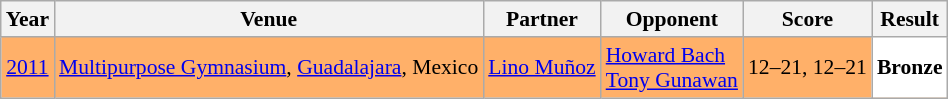<table class="sortable wikitable" style="font-size: 90%;">
<tr>
<th>Year</th>
<th>Venue</th>
<th>Partner</th>
<th>Opponent</th>
<th>Score</th>
<th>Result</th>
</tr>
<tr style="background:#FFB069">
<td align="center"><a href='#'>2011</a></td>
<td align="left"><a href='#'>Multipurpose Gymnasium</a>, <a href='#'>Guadalajara</a>, Mexico</td>
<td align="left"> <a href='#'>Lino Muñoz</a></td>
<td align="left"> <a href='#'>Howard Bach</a><br> <a href='#'>Tony Gunawan</a></td>
<td align="left">12–21, 12–21</td>
<td style="text-align:left; background:white"> <strong>Bronze</strong></td>
</tr>
</table>
